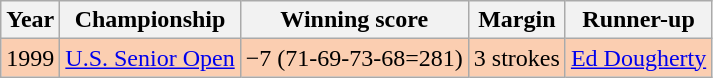<table class="wikitable">
<tr>
<th>Year</th>
<th>Championship</th>
<th>Winning score</th>
<th>Margin</th>
<th>Runner-up</th>
</tr>
<tr style="background:#FBCEB1;">
<td>1999</td>
<td><a href='#'>U.S. Senior Open</a></td>
<td>−7 (71-69-73-68=281)</td>
<td>3 strokes</td>
<td> <a href='#'>Ed Dougherty</a></td>
</tr>
</table>
